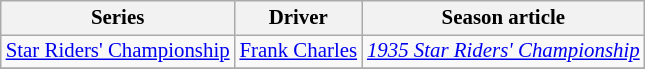<table class="wikitable" style="font-size: 87%;">
<tr>
<th>Series</th>
<th>Driver</th>
<th>Season article</th>
</tr>
<tr>
<td><a href='#'>Star Riders' Championship</a></td>
<td> <a href='#'>Frank Charles</a></td>
<td><em><a href='#'>1935 Star Riders' Championship</a></em></td>
</tr>
<tr>
</tr>
</table>
